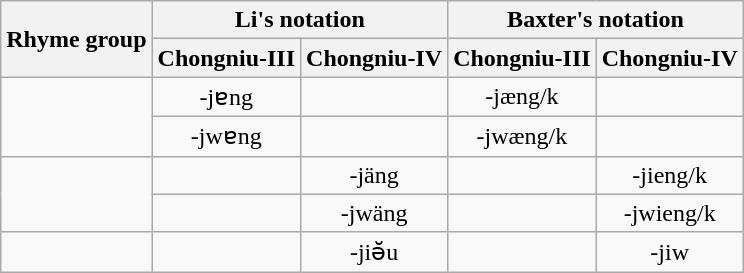<table class="wikitable" style="margin: 1em auto 1em auto; text-align: center;">
<tr>
<th rowspan="2">Rhyme group</th>
<th colspan="2">Li's notation</th>
<th colspan="2">Baxter's notation</th>
</tr>
<tr>
<th>Chongniu-III</th>
<th>Chongniu-IV</th>
<th>Chongniu-III</th>
<th>Chongniu-IV</th>
</tr>
<tr>
<td rowspan="2"> </td>
<td>-jɐng</td>
<td></td>
<td>-jæng/k</td>
<td></td>
</tr>
<tr>
<td>-jwɐng</td>
<td></td>
<td>-jwæng/k</td>
<td></td>
</tr>
<tr>
<td rowspan="2"> </td>
<td></td>
<td>-jäng</td>
<td></td>
<td>-jieng/k</td>
</tr>
<tr>
<td></td>
<td>-jwäng</td>
<td></td>
<td>-jwieng/k</td>
</tr>
<tr>
<td> </td>
<td></td>
<td>-jiə̆u</td>
<td></td>
<td>-jiw</td>
</tr>
</table>
